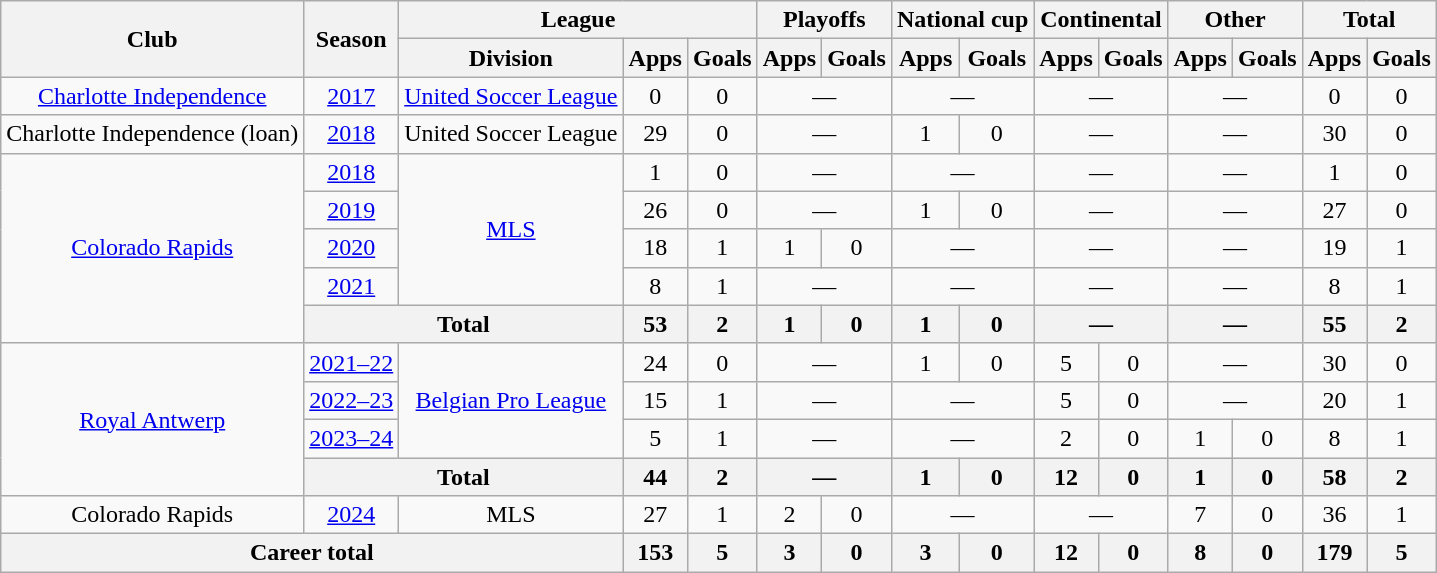<table class="wikitable" style="text-align:center">
<tr>
<th rowspan="2">Club</th>
<th rowspan="2">Season</th>
<th colspan="3">League</th>
<th colspan="2">Playoffs</th>
<th colspan="2">National cup</th>
<th colspan="2">Continental</th>
<th colspan="2">Other</th>
<th colspan="2">Total</th>
</tr>
<tr>
<th>Division</th>
<th>Apps</th>
<th>Goals</th>
<th>Apps</th>
<th>Goals</th>
<th>Apps</th>
<th>Goals</th>
<th>Apps</th>
<th>Goals</th>
<th>Apps</th>
<th>Goals</th>
<th>Apps</th>
<th>Goals</th>
</tr>
<tr>
<td><a href='#'>Charlotte Independence</a></td>
<td><a href='#'>2017</a></td>
<td><a href='#'>United Soccer League</a></td>
<td>0</td>
<td>0</td>
<td colspan="2">—</td>
<td colspan="2">—</td>
<td colspan="2">—</td>
<td colspan="2">—</td>
<td>0</td>
<td>0</td>
</tr>
<tr>
<td>Charlotte Independence (loan)</td>
<td><a href='#'>2018</a></td>
<td>United Soccer League</td>
<td>29</td>
<td>0</td>
<td colspan="2">—</td>
<td>1</td>
<td>0</td>
<td colspan="2">—</td>
<td colspan="2">—</td>
<td>30</td>
<td>0</td>
</tr>
<tr>
<td rowspan=5><a href='#'>Colorado Rapids</a></td>
<td><a href='#'>2018</a></td>
<td rowspan=4><a href='#'>MLS</a></td>
<td>1</td>
<td>0</td>
<td colspan="2">—</td>
<td colspan="2">—</td>
<td colspan="2">—</td>
<td colspan="2">—</td>
<td>1</td>
<td>0</td>
</tr>
<tr>
<td><a href='#'>2019</a></td>
<td>26</td>
<td>0</td>
<td colspan="2">—</td>
<td>1</td>
<td>0</td>
<td colspan="2">—</td>
<td colspan="2">—</td>
<td>27</td>
<td>0</td>
</tr>
<tr>
<td><a href='#'>2020</a></td>
<td>18</td>
<td>1</td>
<td>1</td>
<td>0</td>
<td colspan="2">—</td>
<td colspan="2">—</td>
<td colspan="2">—</td>
<td>19</td>
<td>1</td>
</tr>
<tr>
<td><a href='#'>2021</a></td>
<td>8</td>
<td>1</td>
<td colspan="2">—</td>
<td colspan="2">—</td>
<td colspan="2">—</td>
<td colspan="2">—</td>
<td>8</td>
<td>1</td>
</tr>
<tr>
<th colspan="2">Total</th>
<th>53</th>
<th>2</th>
<th>1</th>
<th>0</th>
<th>1</th>
<th>0</th>
<th colspan="2">—</th>
<th colspan="2">—</th>
<th>55</th>
<th>2</th>
</tr>
<tr>
<td rowspan="4"><a href='#'>Royal Antwerp</a></td>
<td><a href='#'>2021–22</a></td>
<td rowspan="3"><a href='#'>Belgian Pro League</a></td>
<td>24</td>
<td>0</td>
<td colspan="2">—</td>
<td>1</td>
<td>0</td>
<td>5</td>
<td>0</td>
<td colspan="2">—</td>
<td>30</td>
<td>0</td>
</tr>
<tr>
<td><a href='#'>2022–23</a></td>
<td>15</td>
<td>1</td>
<td colspan="2">—</td>
<td colspan="2">—</td>
<td>5</td>
<td>0</td>
<td colspan="2">—</td>
<td>20</td>
<td>1</td>
</tr>
<tr>
<td><a href='#'>2023–24</a></td>
<td>5</td>
<td>1</td>
<td colspan="2">—</td>
<td colspan="2">—</td>
<td>2</td>
<td>0</td>
<td>1</td>
<td>0</td>
<td>8</td>
<td>1</td>
</tr>
<tr>
<th colspan="2">Total</th>
<th>44</th>
<th>2</th>
<th colspan="2">—</th>
<th>1</th>
<th>0</th>
<th>12</th>
<th>0</th>
<th>1</th>
<th>0</th>
<th>58</th>
<th>2</th>
</tr>
<tr>
<td rowspan=1>Colorado Rapids</td>
<td><a href='#'>2024</a></td>
<td rowspan=1>MLS</td>
<td>27</td>
<td>1</td>
<td>2</td>
<td>0</td>
<td colspan="2">—</td>
<td colspan="2">—</td>
<td>7</td>
<td>0</td>
<td>36</td>
<td>1</td>
</tr>
<tr>
<th colspan="3">Career total</th>
<th>153</th>
<th>5</th>
<th>3</th>
<th>0</th>
<th>3</th>
<th>0</th>
<th>12</th>
<th>0</th>
<th>8</th>
<th>0</th>
<th>179</th>
<th>5</th>
</tr>
</table>
